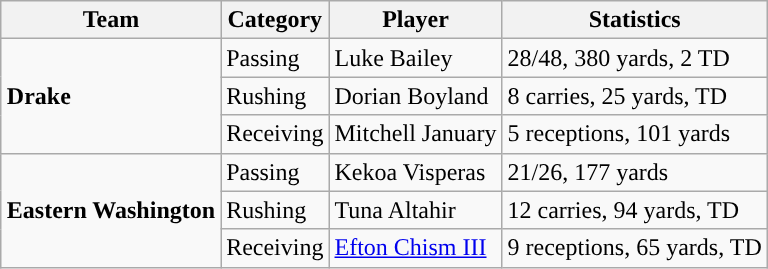<table class="wikitable" style="float: right;">
<tr>
<th>Team</th>
<th>Category</th>
<th>Player</th>
<th>Statistics</th>
</tr>
<tr>
<td rowspan=3><strong>Drake</strong></td>
<td>Passing</td>
<td>Luke Bailey</td>
<td>28/48, 380 yards, 2 TD</td>
</tr>
<tr>
<td>Rushing</td>
<td>Dorian Boyland</td>
<td>8 carries, 25 yards, TD</td>
</tr>
<tr>
<td>Receiving</td>
<td>Mitchell January</td>
<td>5 receptions, 101 yards</td>
</tr>
<tr>
<td rowspan=3><strong>Eastern Washington</strong></td>
<td>Passing</td>
<td>Kekoa Visperas</td>
<td>21/26, 177 yards</td>
</tr>
<tr>
<td>Rushing</td>
<td>Tuna Altahir</td>
<td>12 carries, 94 yards, TD</td>
</tr>
<tr>
<td>Receiving</td>
<td><a href='#'>Efton Chism III</a></td>
<td>9 receptions, 65 yards, TD</td>
</tr>
</table>
